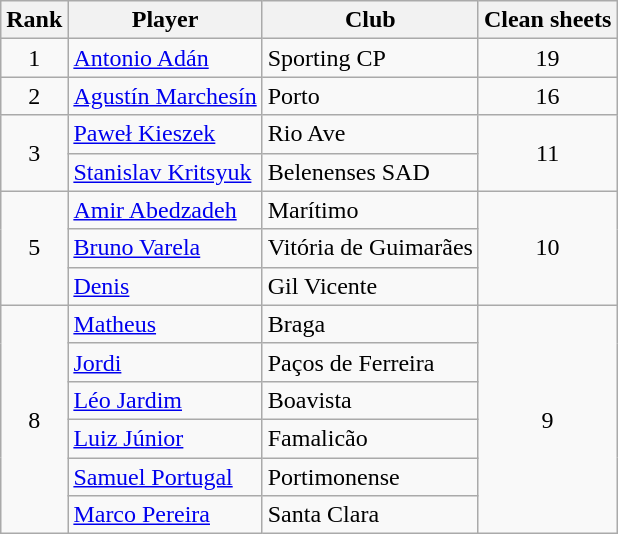<table class="wikitable" style="text-align:center">
<tr>
<th>Rank</th>
<th>Player</th>
<th>Club</th>
<th>Clean sheets</th>
</tr>
<tr>
<td>1</td>
<td align="left"> <a href='#'>Antonio Adán</a></td>
<td align="left">Sporting CP</td>
<td>19</td>
</tr>
<tr>
<td>2</td>
<td align="left"> <a href='#'>Agustín Marchesín</a></td>
<td align="left">Porto</td>
<td>16</td>
</tr>
<tr>
<td rowspan=2>3</td>
<td align="left"> <a href='#'>Paweł Kieszek</a></td>
<td align="left">Rio Ave</td>
<td rowspan=2>11</td>
</tr>
<tr>
<td align="left"> <a href='#'>Stanislav Kritsyuk</a></td>
<td align="left">Belenenses SAD</td>
</tr>
<tr>
<td rowspan=3>5</td>
<td align="left"> <a href='#'>Amir Abedzadeh</a></td>
<td align="left">Marítimo</td>
<td rowspan=3>10</td>
</tr>
<tr>
<td align="left"> <a href='#'>Bruno Varela</a></td>
<td align="left">Vitória de Guimarães</td>
</tr>
<tr>
<td align="left"> <a href='#'>Denis</a></td>
<td align="left">Gil Vicente</td>
</tr>
<tr>
<td rowspan=6>8</td>
<td align="left"> <a href='#'>Matheus</a></td>
<td align="left">Braga</td>
<td rowspan=6>9</td>
</tr>
<tr>
<td align="left"> <a href='#'>Jordi</a></td>
<td align="left">Paços de Ferreira</td>
</tr>
<tr>
<td align="left"> <a href='#'>Léo Jardim</a></td>
<td align="left">Boavista</td>
</tr>
<tr>
<td align="left"> <a href='#'>Luiz Júnior</a></td>
<td align="left">Famalicão</td>
</tr>
<tr>
<td align="left"> <a href='#'>Samuel Portugal</a></td>
<td align="left">Portimonense</td>
</tr>
<tr>
<td align="left"> <a href='#'>Marco Pereira</a></td>
<td align="left">Santa Clara</td>
</tr>
</table>
